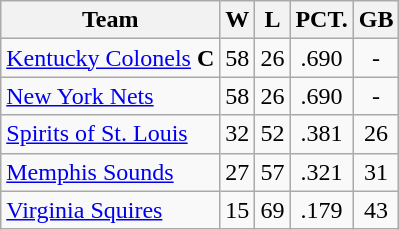<table class="wikitable" style="text-align: center;">
<tr>
<th>Team</th>
<th>W</th>
<th>L</th>
<th>PCT.</th>
<th>GB</th>
</tr>
<tr>
<td align="left"><a href='#'>Kentucky Colonels</a> <strong>C</strong></td>
<td>58</td>
<td>26</td>
<td>.690</td>
<td>-</td>
</tr>
<tr>
<td align="left"><a href='#'>New York Nets</a></td>
<td>58</td>
<td>26</td>
<td>.690</td>
<td>-</td>
</tr>
<tr>
<td align="left"><a href='#'>Spirits of St. Louis</a></td>
<td>32</td>
<td>52</td>
<td>.381</td>
<td>26</td>
</tr>
<tr>
<td align="left"><a href='#'>Memphis Sounds</a></td>
<td>27</td>
<td>57</td>
<td>.321</td>
<td>31</td>
</tr>
<tr>
<td align="left"><a href='#'>Virginia Squires</a></td>
<td>15</td>
<td>69</td>
<td>.179</td>
<td>43</td>
</tr>
</table>
